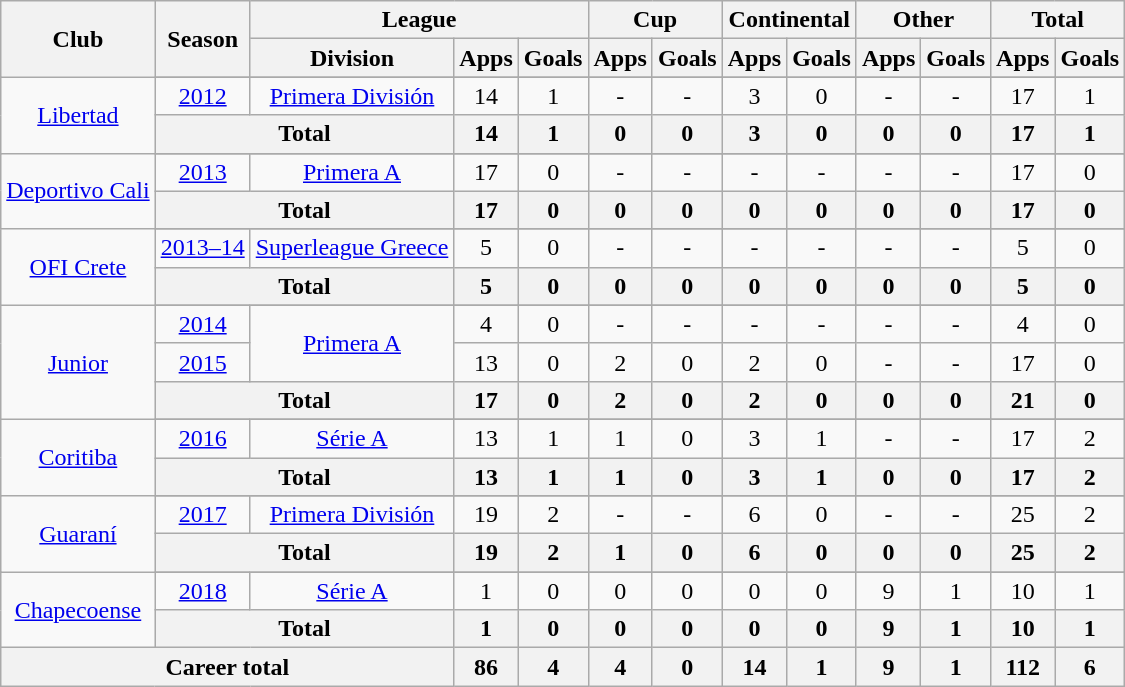<table class="wikitable" style="text-align: center;">
<tr>
<th rowspan="2">Club</th>
<th rowspan="2">Season</th>
<th colspan="3">League</th>
<th colspan="2">Cup</th>
<th colspan="2">Continental</th>
<th colspan="2">Other</th>
<th colspan="2">Total</th>
</tr>
<tr>
<th>Division</th>
<th>Apps</th>
<th>Goals</th>
<th>Apps</th>
<th>Goals</th>
<th>Apps</th>
<th>Goals</th>
<th>Apps</th>
<th>Goals</th>
<th>Apps</th>
<th>Goals</th>
</tr>
<tr>
<td rowspan="3"><a href='#'>Libertad</a></td>
</tr>
<tr>
<td><a href='#'>2012</a></td>
<td><a href='#'>Primera División</a></td>
<td>14</td>
<td>1</td>
<td>-</td>
<td>-</td>
<td>3</td>
<td>0</td>
<td>-</td>
<td>-</td>
<td>17</td>
<td>1</td>
</tr>
<tr>
<th colspan="2"><strong>Total</strong></th>
<th>14</th>
<th>1</th>
<th>0</th>
<th>0</th>
<th>3</th>
<th>0</th>
<th>0</th>
<th>0</th>
<th>17</th>
<th>1</th>
</tr>
<tr>
<td rowspan="3"><a href='#'>Deportivo Cali</a></td>
</tr>
<tr>
<td><a href='#'>2013</a></td>
<td><a href='#'>Primera A</a></td>
<td>17</td>
<td>0</td>
<td>-</td>
<td>-</td>
<td>-</td>
<td>-</td>
<td>-</td>
<td>-</td>
<td>17</td>
<td>0</td>
</tr>
<tr>
<th colspan="2"><strong>Total</strong></th>
<th>17</th>
<th>0</th>
<th>0</th>
<th>0</th>
<th>0</th>
<th>0</th>
<th>0</th>
<th>0</th>
<th>17</th>
<th>0</th>
</tr>
<tr>
<td rowspan="3"><a href='#'>OFI Crete</a></td>
</tr>
<tr>
<td><a href='#'>2013–14</a></td>
<td><a href='#'>Superleague Greece</a></td>
<td>5</td>
<td>0</td>
<td>-</td>
<td>-</td>
<td>-</td>
<td>-</td>
<td>-</td>
<td>-</td>
<td>5</td>
<td>0</td>
</tr>
<tr>
<th colspan="2"><strong>Total</strong></th>
<th>5</th>
<th>0</th>
<th>0</th>
<th>0</th>
<th>0</th>
<th>0</th>
<th>0</th>
<th>0</th>
<th>5</th>
<th>0</th>
</tr>
<tr>
<td rowspan="4"><a href='#'>Junior</a></td>
</tr>
<tr>
<td><a href='#'>2014</a></td>
<td rowspan="2"><a href='#'>Primera A</a></td>
<td>4</td>
<td>0</td>
<td>-</td>
<td>-</td>
<td>-</td>
<td>-</td>
<td>-</td>
<td>-</td>
<td>4</td>
<td>0</td>
</tr>
<tr>
<td><a href='#'>2015</a></td>
<td>13</td>
<td>0</td>
<td>2</td>
<td>0</td>
<td>2</td>
<td>0</td>
<td>-</td>
<td>-</td>
<td>17</td>
<td>0</td>
</tr>
<tr>
<th colspan="2"><strong>Total</strong></th>
<th>17</th>
<th>0</th>
<th>2</th>
<th>0</th>
<th>2</th>
<th>0</th>
<th>0</th>
<th>0</th>
<th>21</th>
<th>0</th>
</tr>
<tr>
<td rowspan="3"><a href='#'>Coritiba</a></td>
</tr>
<tr>
<td><a href='#'>2016</a></td>
<td><a href='#'>Série A</a></td>
<td>13</td>
<td>1</td>
<td>1</td>
<td>0</td>
<td>3</td>
<td>1</td>
<td>-</td>
<td>-</td>
<td>17</td>
<td>2</td>
</tr>
<tr>
<th colspan="2"><strong>Total</strong></th>
<th>13</th>
<th>1</th>
<th>1</th>
<th>0</th>
<th>3</th>
<th>1</th>
<th>0</th>
<th>0</th>
<th>17</th>
<th>2</th>
</tr>
<tr>
<td rowspan="3"><a href='#'>Guaraní</a></td>
</tr>
<tr>
<td><a href='#'>2017</a></td>
<td><a href='#'>Primera División</a></td>
<td>19</td>
<td>2</td>
<td>-</td>
<td>-</td>
<td>6</td>
<td>0</td>
<td>-</td>
<td>-</td>
<td>25</td>
<td>2</td>
</tr>
<tr>
<th colspan="2"><strong>Total</strong></th>
<th>19</th>
<th>2</th>
<th>1</th>
<th>0</th>
<th>6</th>
<th>0</th>
<th>0</th>
<th>0</th>
<th>25</th>
<th>2</th>
</tr>
<tr>
<td rowspan="3"><a href='#'>Chapecoense</a></td>
</tr>
<tr>
<td><a href='#'>2018</a></td>
<td><a href='#'>Série A</a></td>
<td>1</td>
<td>0</td>
<td>0</td>
<td>0</td>
<td>0</td>
<td>0</td>
<td>9</td>
<td>1</td>
<td>10</td>
<td>1</td>
</tr>
<tr>
<th colspan="2"><strong>Total</strong></th>
<th>1</th>
<th>0</th>
<th>0</th>
<th>0</th>
<th>0</th>
<th>0</th>
<th>9</th>
<th>1</th>
<th>10</th>
<th>1</th>
</tr>
<tr>
<th colspan="3"><strong>Career total</strong></th>
<th>86</th>
<th>4</th>
<th>4</th>
<th>0</th>
<th>14</th>
<th>1</th>
<th>9</th>
<th>1</th>
<th>112</th>
<th>6</th>
</tr>
</table>
